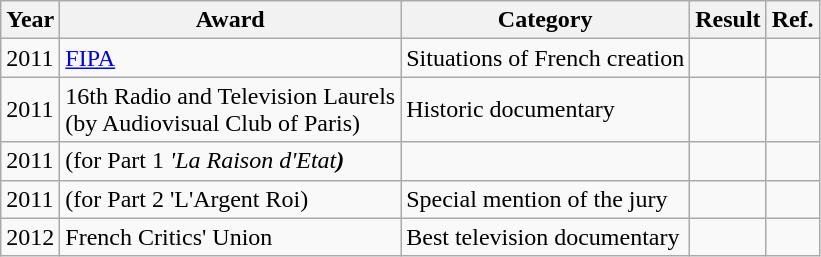<table class="wikitable">
<tr>
<th>Year</th>
<th>Award</th>
<th>Category</th>
<th>Result</th>
<th>Ref.</th>
</tr>
<tr>
<td>2011</td>
<td><a href='#'>FIPA</a></td>
<td>Situations of French creation</td>
<td></td>
<td></td>
</tr>
<tr>
<td>2011</td>
<td>16th Radio and Television Laurels<br>(by Audiovisual Club of Paris)</td>
<td>Historic documentary</td>
<td></td>
<td></td>
</tr>
<tr>
<td>2011</td>
<td> (for Part 1 <em>'La Raison d'Etat<strong>)</td>
<td></td>
<td></td>
<td></td>
</tr>
<tr>
<td>2011</td>
<td> (for Part 2 </em>'L'Argent Roi</strong>)</td>
<td>Special mention of the jury</td>
<td></td>
<td></td>
</tr>
<tr>
<td>2012</td>
<td>French Critics' Union</td>
<td>Best television documentary</td>
<td></td>
<td></td>
</tr>
</table>
